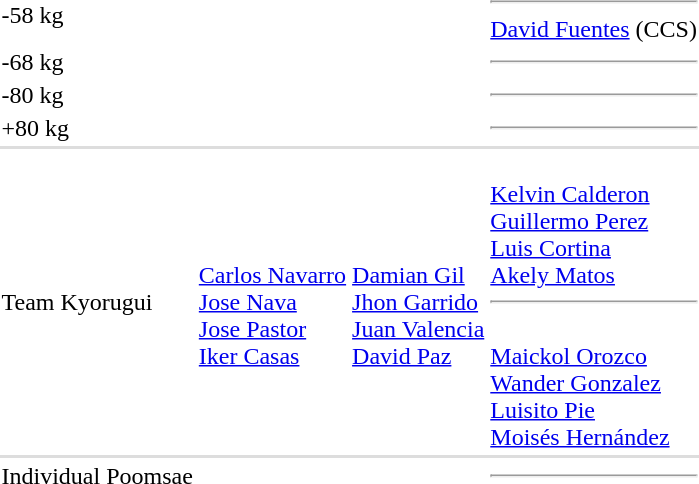<table>
<tr>
<td>-58 kg</td>
<td></td>
<td></td>
<td><hr><a href='#'>David Fuentes</a> (CCS)</td>
</tr>
<tr>
<td>-68 kg</td>
<td></td>
<td></td>
<td><hr></td>
</tr>
<tr>
<td>-80 kg</td>
<td></td>
<td></td>
<td><hr></td>
</tr>
<tr>
<td>+80 kg</td>
<td></td>
<td></td>
<td><hr></td>
</tr>
<tr bgcolor=#DDDDDD>
<td colspan=7></td>
</tr>
<tr>
<td>Team Kyorugui</td>
<td><br><a href='#'>Carlos Navarro</a><br><a href='#'>Jose Nava</a><br><a href='#'>Jose Pastor</a><br><a href='#'>Iker Casas</a></td>
<td><br><a href='#'>Damian Gil</a><br><a href='#'>Jhon Garrido</a><br><a href='#'>Juan Valencia</a><br><a href='#'>David Paz</a></td>
<td><br><a href='#'>Kelvin Calderon</a><br><a href='#'>Guillermo Perez</a><br><a href='#'>Luis Cortina</a><br><a href='#'>Akely Matos</a><hr><br><a href='#'>Maickol Orozco</a><br><a href='#'>Wander Gonzalez</a><br><a href='#'>Luisito Pie</a><br><a href='#'>Moisés Hernández</a></td>
</tr>
<tr bgcolor=#DDDDDD>
<td colspan=4></td>
</tr>
<tr>
<td>Individual Poomsae</td>
<td></td>
<td></td>
<td><hr></td>
</tr>
</table>
